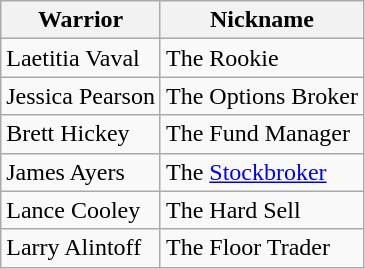<table class=wikitable>
<tr>
<th>Warrior</th>
<th>Nickname</th>
</tr>
<tr>
<td>Laetitia Vaval</td>
<td>The Rookie</td>
</tr>
<tr>
<td>Jessica Pearson</td>
<td>The Options Broker</td>
</tr>
<tr>
<td>Brett Hickey</td>
<td>The Fund Manager</td>
</tr>
<tr>
<td>James Ayers</td>
<td>The <a href='#'>Stockbroker</a></td>
</tr>
<tr>
<td>Lance Cooley</td>
<td>The Hard Sell</td>
</tr>
<tr>
<td>Larry Alintoff</td>
<td>The Floor Trader</td>
</tr>
</table>
